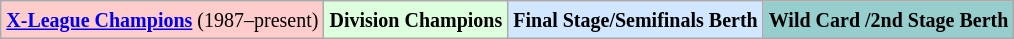<table class="wikitable">
<tr>
<td bgcolor="#FFCCCC"><small><strong><a href='#'>X-League Champions</a></strong> (1987–present)</small></td>
<td bgcolor="#DDFFDD"><small><strong>Division Champions</strong></small></td>
<td bgcolor="#D0E7FF"><small><strong>Final Stage/Semifinals Berth</strong></small></td>
<td bgcolor="#96CDCD"><small><strong>Wild Card /2nd Stage Berth</strong></small></td>
</tr>
</table>
